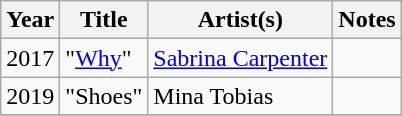<table class="wikitable sortable">
<tr>
<th>Year</th>
<th>Title</th>
<th>Artist(s)</th>
<th class="unsortable">Notes</th>
</tr>
<tr>
<td>2017</td>
<td>"<a href='#'>Why</a>"</td>
<td><a href='#'>Sabrina Carpenter</a></td>
<td></td>
</tr>
<tr>
<td>2019</td>
<td>"Shoes"</td>
<td>Mina Tobias</td>
<td></td>
</tr>
<tr>
</tr>
</table>
